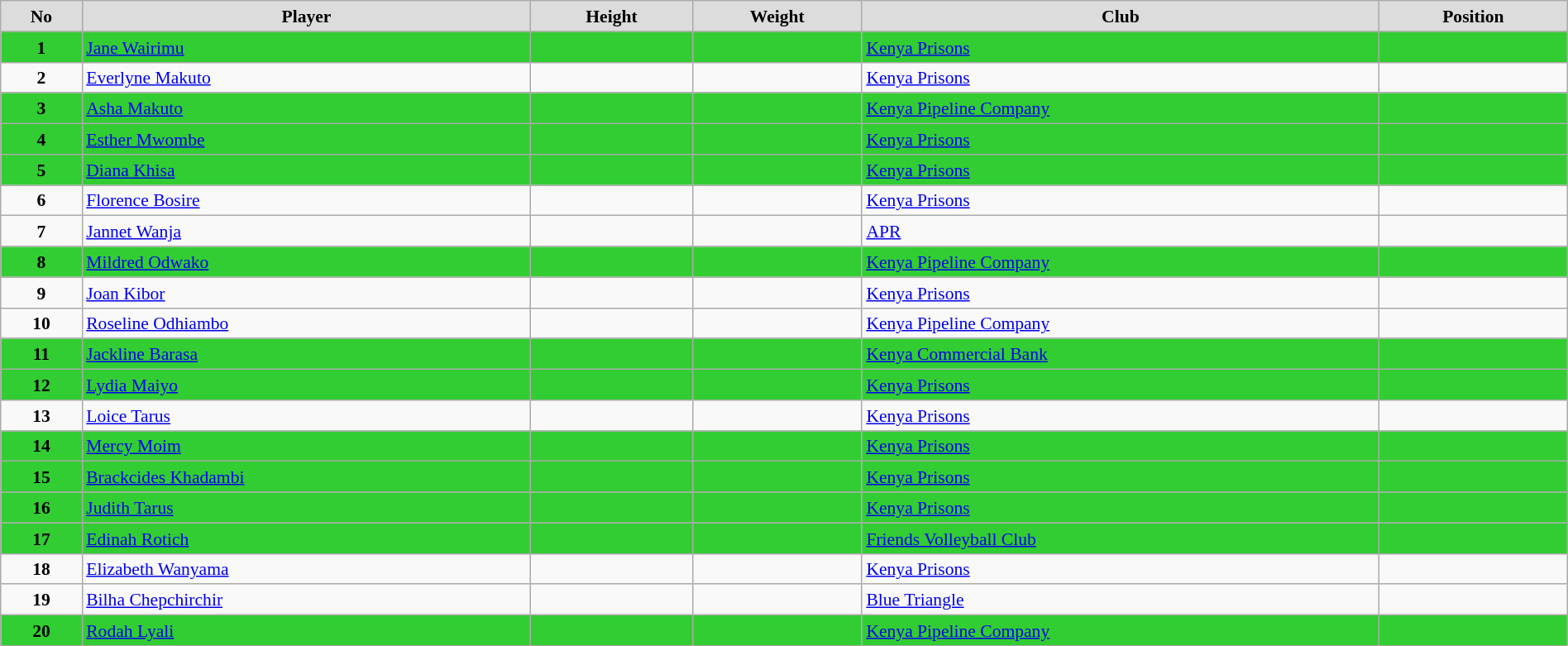<table class="wikitable" style="margin:0.5em auto; font-size:90%; line-height:1.25em;" width=100%>
<tr>
<td bgcolor="#DCDCDC" align="center"><strong>No</strong></td>
<td bgcolor="#DCDCDC" align="center"><strong>Player</strong></td>
<td bgcolor="#DCDCDC" align="center"><strong>Height</strong></td>
<td bgcolor="#DCDCDC" align="center"><strong>Weight</strong></td>
<td bgcolor="#DCDCDC" align="center"><strong>Club</strong></td>
<td bgcolor="#DCDCDC" align="center"><strong>Position</strong></td>
</tr>
<tr>
<td style="background:limegreen;" align="center"><strong>1</strong></td>
<td style="background:limegreen;"><a href='#'>Jane Wairimu</a></td>
<td style="background:limegreen;" align="center"></td>
<td style="background:limegreen;" align="center"></td>
<td style="background:limegreen;"> <a href='#'>Kenya Prisons</a></td>
<td style="background:limegreen;" align="center"></td>
</tr>
<tr>
<td align="center"><strong>2</strong></td>
<td><a href='#'>Everlyne Makuto</a></td>
<td align="center"></td>
<td align="center"></td>
<td> <a href='#'>Kenya Prisons</a></td>
<td align="center"></td>
</tr>
<tr>
<td style="background:limegreen;" align="center"><strong>3</strong></td>
<td style="background:limegreen;"><a href='#'>Asha Makuto</a></td>
<td style="background:limegreen;" align="center"></td>
<td style="background:limegreen;" align="center"></td>
<td style="background:limegreen;"> <a href='#'>Kenya Pipeline Company</a></td>
<td style="background:limegreen;" align="center"></td>
</tr>
<tr>
<td style="background:limegreen;" align="center"><strong>4</strong></td>
<td style="background:limegreen;"><a href='#'>Esther Mwombe</a></td>
<td style="background:limegreen;" align="center"></td>
<td style="background:limegreen;" align="center"></td>
<td style="background:limegreen;"> <a href='#'>Kenya Prisons</a></td>
<td style="background:limegreen;" align="center"></td>
</tr>
<tr>
<td style="background:limegreen;" align="center"><strong>5</strong></td>
<td style="background:limegreen;"><a href='#'>Diana Khisa</a></td>
<td style="background:limegreen;" align="center"></td>
<td style="background:limegreen;" align="center"></td>
<td style="background:limegreen;"> <a href='#'>Kenya Prisons</a></td>
<td style="background:limegreen;" align="center"></td>
</tr>
<tr>
<td align="center"><strong>6</strong></td>
<td><a href='#'>Florence Bosire</a></td>
<td align="center"></td>
<td align="center"></td>
<td> <a href='#'>Kenya Prisons</a></td>
<td align="center"></td>
</tr>
<tr>
<td align="center"><strong>7</strong></td>
<td><a href='#'>Jannet Wanja</a></td>
<td align="center"></td>
<td align="center"></td>
<td> <a href='#'>APR</a></td>
<td align="center"></td>
</tr>
<tr>
<td style="background:limegreen;" align="center"><strong>8</strong></td>
<td style="background:limegreen;"><a href='#'>Mildred Odwako</a></td>
<td style="background:limegreen;" align="center"></td>
<td style="background:limegreen;" align="center"></td>
<td style="background:limegreen;"> <a href='#'>Kenya Pipeline Company</a></td>
<td style="background:limegreen;" align="center"></td>
</tr>
<tr>
<td align="center"><strong>9</strong></td>
<td><a href='#'>Joan Kibor</a></td>
<td align="center"></td>
<td align="center"></td>
<td> <a href='#'>Kenya Prisons</a></td>
<td align="center"></td>
</tr>
<tr>
<td align="center"><strong>10</strong></td>
<td><a href='#'>Roseline Odhiambo</a></td>
<td align="center"></td>
<td align="center"></td>
<td> <a href='#'>Kenya Pipeline Company</a></td>
<td align="center"></td>
</tr>
<tr>
<td style="background:limegreen;" align="center"><strong>11</strong></td>
<td style="background:limegreen;"><a href='#'>Jackline Barasa</a></td>
<td style="background:limegreen;" align="center"></td>
<td style="background:limegreen;" align="center"></td>
<td style="background:limegreen;"> <a href='#'>Kenya Commercial Bank</a></td>
<td style="background:limegreen;" align="center"></td>
</tr>
<tr>
<td style="background:limegreen;" align="center"><strong>12</strong></td>
<td style="background:limegreen;"><a href='#'>Lydia Maiyo</a></td>
<td style="background:limegreen;" align="center"></td>
<td style="background:limegreen;" align="center"></td>
<td style="background:limegreen;"> <a href='#'>Kenya Prisons</a></td>
<td style="background:limegreen;" align="center"></td>
</tr>
<tr>
<td align="center"><strong>13</strong></td>
<td><a href='#'>Loice Tarus</a></td>
<td align="center"></td>
<td align="center"></td>
<td> <a href='#'>Kenya Prisons</a></td>
<td align="center"></td>
</tr>
<tr>
<td style="background:limegreen;" align="center"><strong>14</strong></td>
<td style="background:limegreen;"><a href='#'>Mercy Moim</a></td>
<td style="background:limegreen;" align="center"></td>
<td style="background:limegreen;" align="center"></td>
<td style="background:limegreen;"> <a href='#'>Kenya Prisons</a></td>
<td style="background:limegreen;" align="center"></td>
</tr>
<tr>
<td style="background:limegreen;" align="center"><strong>15</strong></td>
<td style="background:limegreen;"><a href='#'>Brackcides Khadambi</a></td>
<td style="background:limegreen;" align="center"></td>
<td style="background:limegreen;" align="center"></td>
<td style="background:limegreen;"> <a href='#'>Kenya Prisons</a></td>
<td style="background:limegreen;" align="center"></td>
</tr>
<tr>
<td style="background:limegreen;" align="center"><strong>16</strong></td>
<td style="background:limegreen;"><a href='#'>Judith Tarus</a></td>
<td style="background:limegreen;" align="center"></td>
<td style="background:limegreen;" align="center"></td>
<td style="background:limegreen;"> <a href='#'>Kenya Prisons</a></td>
<td style="background:limegreen;" align="center"></td>
</tr>
<tr>
<td style="background:limegreen;" align="center"><strong>17</strong></td>
<td style="background:limegreen;"><a href='#'>Edinah Rotich</a></td>
<td style="background:limegreen;" align="center"></td>
<td style="background:limegreen;" align="center"></td>
<td style="background:limegreen;"> <a href='#'>Friends Volleyball Club</a></td>
<td style="background:limegreen;" align="center"></td>
</tr>
<tr>
<td align="center"><strong>18</strong></td>
<td><a href='#'>Elizabeth Wanyama</a></td>
<td align="center"></td>
<td align="center"></td>
<td> <a href='#'>Kenya Prisons</a></td>
<td align="center"></td>
</tr>
<tr>
<td align="center"><strong>19</strong></td>
<td><a href='#'>Bilha Chepchirchir</a></td>
<td align="center"></td>
<td align="center"></td>
<td> <a href='#'>Blue Triangle</a></td>
<td align="center"></td>
</tr>
<tr>
<td style="background:limegreen;" align="center"><strong>20</strong></td>
<td style="background:limegreen;"><a href='#'>Rodah Lyali</a></td>
<td style="background:limegreen;" align="center"></td>
<td style="background:limegreen;" align="center"></td>
<td style="background:limegreen;"> <a href='#'>Kenya Pipeline Company</a></td>
<td style="background:limegreen;" align="center"></td>
</tr>
<tr>
</tr>
</table>
